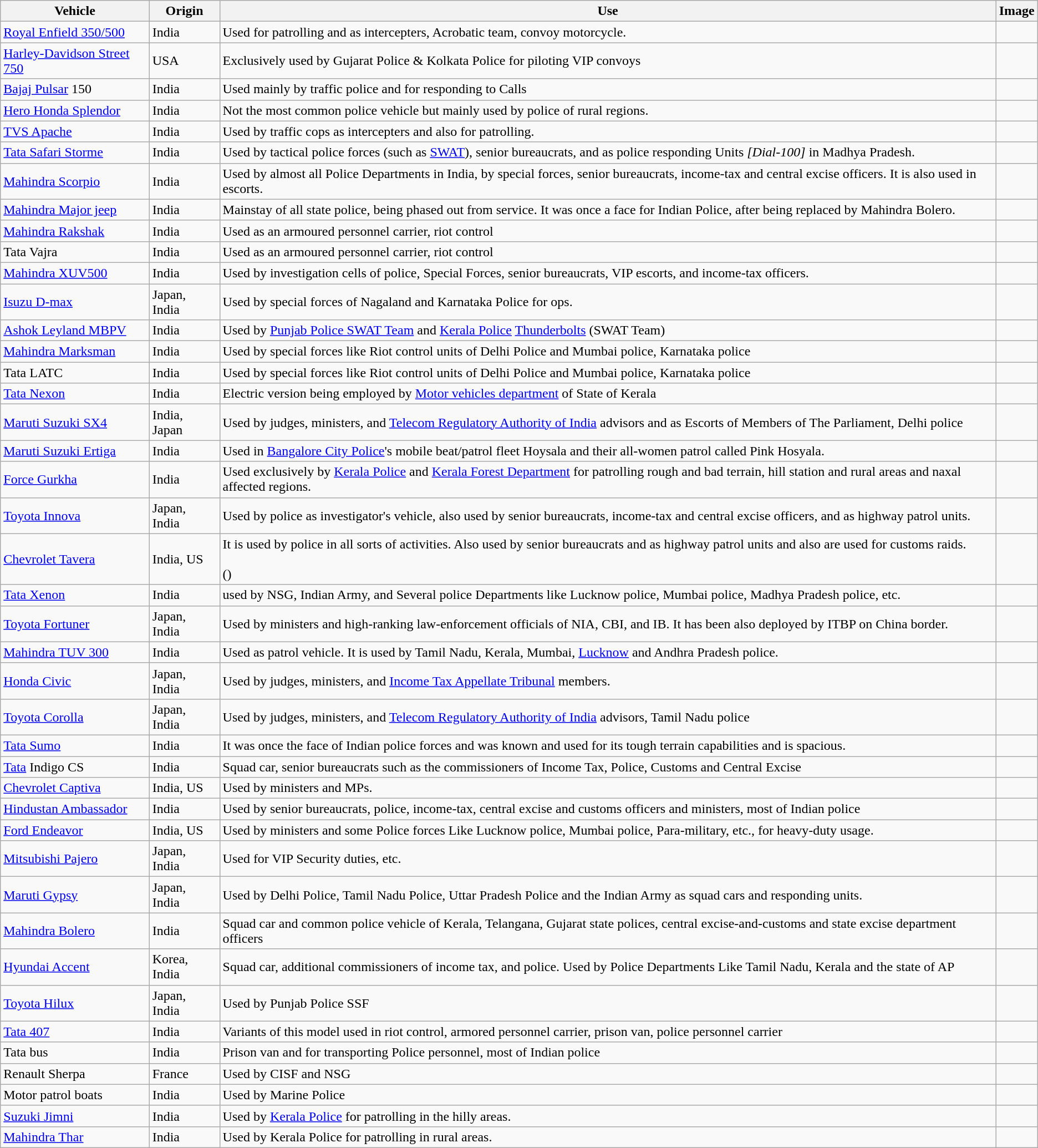<table class="wikitable">
<tr>
<th>Vehicle</th>
<th>Origin</th>
<th>Use</th>
<th>Image</th>
</tr>
<tr>
<td><a href='#'>Royal Enfield 350/500</a></td>
<td>India</td>
<td>Used for patrolling and as intercepters, Acrobatic team, convoy motorcycle.</td>
<td></td>
</tr>
<tr>
<td><a href='#'>Harley-Davidson Street 750</a></td>
<td>USA</td>
<td>Exclusively used by Gujarat Police & Kolkata Police for piloting VIP convoys</td>
<td></td>
</tr>
<tr>
<td><a href='#'>Bajaj Pulsar</a> 150</td>
<td>India</td>
<td>Used mainly by traffic police and for responding to Calls</td>
<td></td>
</tr>
<tr>
<td><a href='#'>Hero Honda Splendor</a></td>
<td>India</td>
<td>Not the most common police vehicle but mainly used by police of rural regions.</td>
<td></td>
</tr>
<tr>
<td><a href='#'>TVS Apache</a></td>
<td>India</td>
<td>Used by traffic cops as intercepters and also for patrolling.</td>
<td></td>
</tr>
<tr>
<td><a href='#'>Tata Safari Storme</a></td>
<td>India</td>
<td>Used by tactical police forces (such as <a href='#'>SWAT</a>), senior bureaucrats, and as police responding Units <em>[Dial-100]</em> in Madhya Pradesh.</td>
<td></td>
</tr>
<tr>
<td><a href='#'>Mahindra Scorpio</a></td>
<td>India</td>
<td>Used by almost all Police Departments in India, by special forces, senior bureaucrats, income-tax and central excise officers. It is also used in escorts.</td>
<td></td>
</tr>
<tr>
<td><a href='#'>Mahindra Major jeep</a></td>
<td>India</td>
<td>Mainstay of all state police, being phased out from service. It was once a face for Indian Police, after being replaced by Mahindra Bolero.</td>
<td></td>
</tr>
<tr>
<td><a href='#'>Mahindra Rakshak</a></td>
<td>India</td>
<td>Used as an armoured personnel carrier, riot control</td>
<td></td>
</tr>
<tr>
<td>Tata Vajra</td>
<td>India</td>
<td>Used as an armoured personnel carrier, riot control</td>
<td></td>
</tr>
<tr>
<td><a href='#'>Mahindra XUV500</a></td>
<td>India</td>
<td>Used by investigation cells of police, Special Forces, senior bureaucrats, VIP escorts, and income-tax officers.</td>
<td></td>
</tr>
<tr>
<td><a href='#'>Isuzu D-max</a></td>
<td>Japan, India</td>
<td>Used by special forces of Nagaland and Karnataka Police for ops.</td>
<td></td>
</tr>
<tr |>
<td><a href='#'>Ashok Leyland MBPV</a></td>
<td>India</td>
<td>Used by <a href='#'>Punjab Police SWAT Team</a> and <a href='#'>Kerala Police</a> <a href='#'>Thunderbolts</a> (SWAT Team)</td>
<td></td>
</tr>
<tr>
<td><a href='#'>Mahindra Marksman</a></td>
<td>India</td>
<td>Used by special forces like Riot control units of Delhi Police and Mumbai police, Karnataka police<br></td>
<td></td>
</tr>
<tr>
<td>Tata LATC</td>
<td>India</td>
<td>Used by special forces like Riot control units of Delhi Police and Mumbai police, Karnataka police<br></td>
<td></td>
</tr>
<tr>
<td><a href='#'>Tata Nexon</a></td>
<td>India</td>
<td>Electric version being employed by <a href='#'>Motor vehicles department</a> of State of Kerala</td>
<td></td>
</tr>
<tr>
<td><a href='#'>Maruti Suzuki SX4</a></td>
<td>India, Japan</td>
<td>Used by judges, ministers, and <a href='#'>Telecom Regulatory Authority of India</a> advisors and as Escorts of Members of The Parliament, Delhi police</td>
<td></td>
</tr>
<tr>
<td><a href='#'>Maruti Suzuki Ertiga</a></td>
<td>India</td>
<td>Used in <a href='#'>Bangalore City Police</a>'s mobile beat/patrol fleet Hoysala and their all-women patrol called Pink Hosyala.</td>
<td></td>
</tr>
<tr>
<td><a href='#'>Force Gurkha</a></td>
<td>India</td>
<td>Used exclusively by <a href='#'>Kerala Police</a> and <a href='#'>Kerala Forest Department</a> for patrolling rough and bad terrain, hill station and rural areas and naxal affected regions.</td>
<td></td>
</tr>
<tr>
<td><a href='#'>Toyota Innova</a></td>
<td>Japan, India</td>
<td>Used by police as investigator's vehicle, also used by senior bureaucrats, income-tax and central excise officers, and as highway patrol units.</td>
<td></td>
</tr>
<tr>
<td><a href='#'>Chevrolet Tavera</a></td>
<td>India, US</td>
<td>It is used by police in all sorts of activities. Also used by senior bureaucrats and as highway patrol units and also are used for customs raids.<br><br>
()</td>
<td></td>
</tr>
<tr>
<td><a href='#'>Tata Xenon</a></td>
<td>India</td>
<td>used by NSG, Indian Army, and Several police Departments like Lucknow police, Mumbai police, Madhya Pradesh police, etc.</td>
<td></td>
</tr>
<tr>
<td><a href='#'>Toyota Fortuner</a></td>
<td>Japan, India</td>
<td>Used by ministers and high-ranking law-enforcement officials of NIA, CBI, and IB. It has been also deployed by ITBP on China border.</td>
<td></td>
</tr>
<tr>
<td><a href='#'>Mahindra TUV 300</a></td>
<td>India</td>
<td>Used as patrol vehicle. It is used by Tamil Nadu, Kerala, Mumbai, <a href='#'>Lucknow</a> and Andhra Pradesh police.</td>
<td></td>
</tr>
<tr>
<td><a href='#'>Honda Civic</a></td>
<td>Japan, India</td>
<td>Used by judges, ministers, and <a href='#'>Income Tax Appellate Tribunal</a> members.</td>
<td></td>
</tr>
<tr>
<td><a href='#'>Toyota Corolla</a></td>
<td>Japan, India</td>
<td>Used by judges, ministers, and <a href='#'>Telecom Regulatory Authority of India</a> advisors, Tamil Nadu police</td>
<td></td>
</tr>
<tr>
<td><a href='#'>Tata Sumo</a></td>
<td>India</td>
<td>It was once the face of Indian police forces and was known and used for its tough terrain capabilities and is spacious.</td>
<td></td>
</tr>
<tr>
<td><a href='#'>Tata</a> Indigo CS</td>
<td>India</td>
<td>Squad car, senior bureaucrats such as the commissioners of Income Tax, Police, Customs and Central Excise</td>
<td></td>
</tr>
<tr>
<td><a href='#'>Chevrolet Captiva</a></td>
<td>India, US</td>
<td>Used by ministers and MPs.</td>
<td></td>
</tr>
<tr>
<td><a href='#'>Hindustan Ambassador</a></td>
<td>India</td>
<td>Used by senior bureaucrats, police, income-tax, central excise and customs officers and ministers, most of Indian police</td>
<td></td>
</tr>
<tr>
<td><a href='#'>Ford Endeavor</a></td>
<td>India, US</td>
<td>Used by ministers and some Police forces Like Lucknow police, Mumbai police, Para-military, etc., for heavy-duty usage.</td>
<td></td>
</tr>
<tr>
<td><a href='#'>Mitsubishi Pajero</a></td>
<td>Japan, India</td>
<td>Used for VIP Security duties, etc.</td>
<td></td>
</tr>
<tr>
<td><a href='#'>Maruti Gypsy</a></td>
<td>Japan, India</td>
<td>Used by Delhi Police, Tamil Nadu Police, Uttar Pradesh Police and the Indian Army as squad cars and responding units.</td>
<td></td>
</tr>
<tr>
<td><a href='#'>Mahindra Bolero</a></td>
<td>India</td>
<td>Squad car and common police vehicle of Kerala, Telangana, Gujarat state polices, central excise-and-customs and state excise department officers</td>
<td></td>
</tr>
<tr>
<td><a href='#'>Hyundai Accent</a></td>
<td>Korea, India</td>
<td>Squad car, additional commissioners of income tax, and police. Used by Police Departments Like Tamil Nadu, Kerala and the state of AP</td>
<td></td>
</tr>
<tr>
<td><a href='#'>Toyota Hilux</a></td>
<td>Japan, India</td>
<td>Used by Punjab Police SSF</td>
</tr>
<tr>
<td><a href='#'>Tata 407</a></td>
<td>India</td>
<td>Variants of this model used in riot control, armored personnel carrier, prison van, police personnel carrier</td>
<td></td>
</tr>
<tr>
<td>Tata bus</td>
<td>India</td>
<td>Prison van and for transporting Police personnel, most of Indian police</td>
<td></td>
</tr>
<tr>
<td>Renault Sherpa</td>
<td>France</td>
<td>Used by CISF and NSG</td>
<td></td>
</tr>
<tr>
<td>Motor patrol boats</td>
<td>India</td>
<td>Used by Marine Police</td>
<td></td>
</tr>
<tr>
<td><a href='#'>Suzuki Jimni</a></td>
<td>India</td>
<td>Used by <a href='#'>Kerala Police</a> for patrolling in the hilly areas.</td>
<td></td>
</tr>
<tr>
<td><a href='#'>Mahindra Thar</a></td>
<td>India</td>
<td>Used by Kerala Police for patrolling in rural areas.</td>
<td></td>
</tr>
</table>
